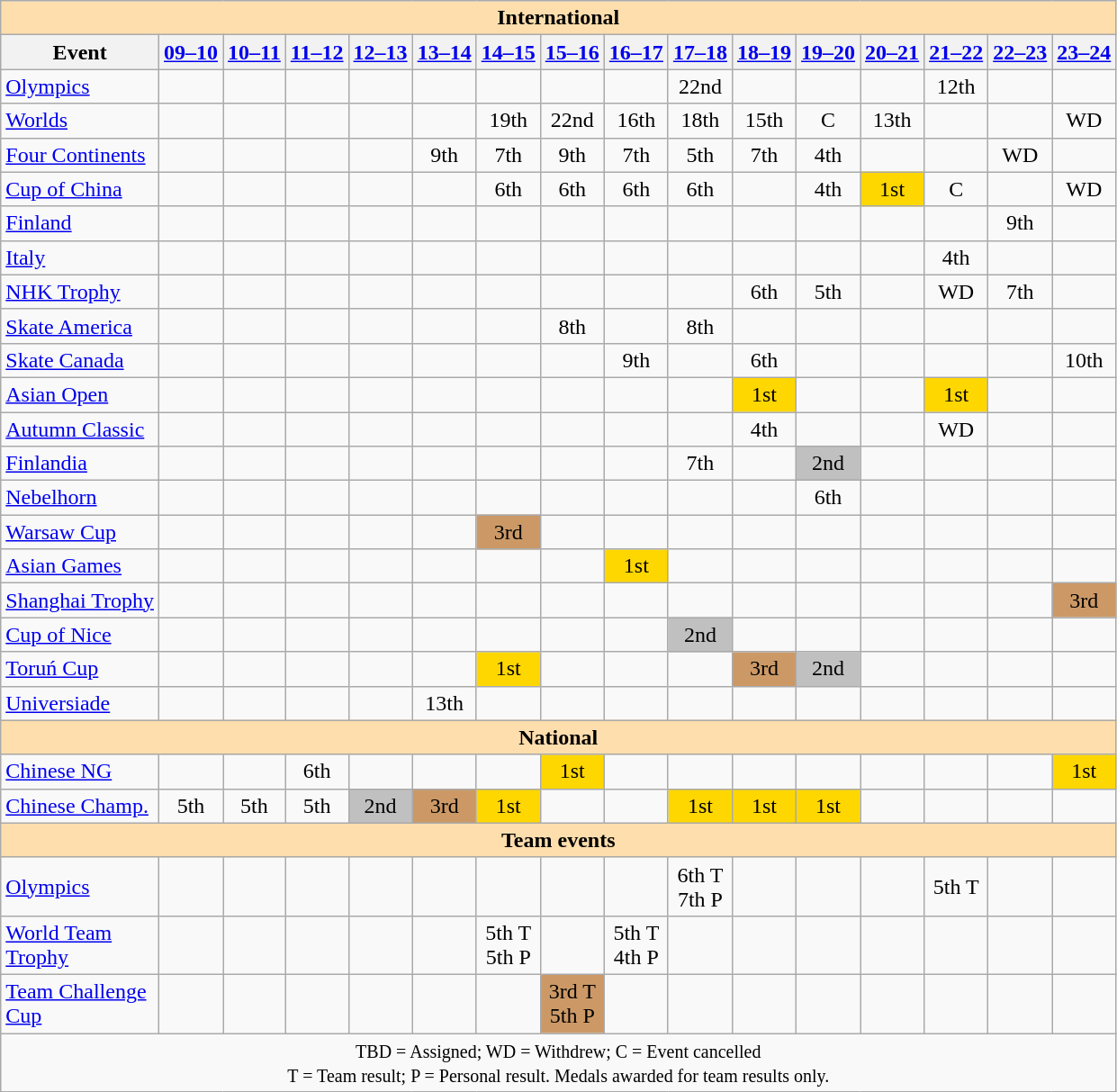<table class="wikitable" style="text-align:center">
<tr>
<th style="background-color: #ffdead; " colspan=16 align=center>International</th>
</tr>
<tr>
<th>Event</th>
<th><a href='#'>09–10</a></th>
<th><a href='#'>10–11</a></th>
<th><a href='#'>11–12</a></th>
<th><a href='#'>12–13</a></th>
<th><a href='#'>13–14</a></th>
<th><a href='#'>14–15</a></th>
<th><a href='#'>15–16</a></th>
<th><a href='#'>16–17</a></th>
<th><a href='#'>17–18</a></th>
<th><a href='#'>18–19</a></th>
<th><a href='#'>19–20</a></th>
<th><a href='#'>20–21</a></th>
<th><a href='#'>21–22</a></th>
<th><a href='#'>22–23</a></th>
<th><a href='#'>23–24</a></th>
</tr>
<tr>
<td align=left><a href='#'>Olympics</a></td>
<td></td>
<td></td>
<td></td>
<td></td>
<td></td>
<td></td>
<td></td>
<td></td>
<td>22nd</td>
<td></td>
<td></td>
<td></td>
<td>12th</td>
<td></td>
<td></td>
</tr>
<tr>
<td align=left><a href='#'>Worlds</a></td>
<td></td>
<td></td>
<td></td>
<td></td>
<td></td>
<td>19th</td>
<td>22nd</td>
<td>16th</td>
<td>18th</td>
<td>15th</td>
<td>C</td>
<td>13th</td>
<td></td>
<td></td>
<td>WD</td>
</tr>
<tr>
<td align=left><a href='#'>Four Continents</a></td>
<td></td>
<td></td>
<td></td>
<td></td>
<td>9th</td>
<td>7th</td>
<td>9th</td>
<td>7th</td>
<td>5th</td>
<td>7th</td>
<td>4th</td>
<td></td>
<td></td>
<td>WD</td>
<td></td>
</tr>
<tr>
<td align=left> <a href='#'>Cup of China</a></td>
<td></td>
<td></td>
<td></td>
<td></td>
<td></td>
<td>6th</td>
<td>6th</td>
<td>6th</td>
<td>6th</td>
<td></td>
<td>4th</td>
<td bgcolor=gold>1st</td>
<td>C</td>
<td></td>
<td>WD</td>
</tr>
<tr>
<td align=left> <a href='#'>Finland</a></td>
<td></td>
<td></td>
<td></td>
<td></td>
<td></td>
<td></td>
<td></td>
<td></td>
<td></td>
<td></td>
<td></td>
<td></td>
<td></td>
<td>9th</td>
<td></td>
</tr>
<tr>
<td align=left> <a href='#'>Italy</a></td>
<td></td>
<td></td>
<td></td>
<td></td>
<td></td>
<td></td>
<td></td>
<td></td>
<td></td>
<td></td>
<td></td>
<td></td>
<td>4th</td>
<td></td>
<td></td>
</tr>
<tr>
<td align=left> <a href='#'>NHK Trophy</a></td>
<td></td>
<td></td>
<td></td>
<td></td>
<td></td>
<td></td>
<td></td>
<td></td>
<td></td>
<td>6th</td>
<td>5th</td>
<td></td>
<td>WD</td>
<td>7th</td>
<td></td>
</tr>
<tr>
<td align=left> <a href='#'>Skate America</a></td>
<td></td>
<td></td>
<td></td>
<td></td>
<td></td>
<td></td>
<td>8th</td>
<td></td>
<td>8th</td>
<td></td>
<td></td>
<td></td>
<td></td>
<td></td>
<td></td>
</tr>
<tr>
<td align=left> <a href='#'>Skate Canada</a></td>
<td></td>
<td></td>
<td></td>
<td></td>
<td></td>
<td></td>
<td></td>
<td>9th</td>
<td></td>
<td>6th</td>
<td></td>
<td></td>
<td></td>
<td></td>
<td>10th</td>
</tr>
<tr>
<td align=left> <a href='#'>Asian Open</a></td>
<td></td>
<td></td>
<td></td>
<td></td>
<td></td>
<td></td>
<td></td>
<td></td>
<td></td>
<td bgcolor=gold>1st</td>
<td></td>
<td></td>
<td bgcolor=gold>1st</td>
<td></td>
<td></td>
</tr>
<tr>
<td align=left> <a href='#'>Autumn Classic</a></td>
<td></td>
<td></td>
<td></td>
<td></td>
<td></td>
<td></td>
<td></td>
<td></td>
<td></td>
<td>4th</td>
<td></td>
<td></td>
<td>WD</td>
<td></td>
<td></td>
</tr>
<tr>
<td align=left> <a href='#'>Finlandia</a></td>
<td></td>
<td></td>
<td></td>
<td></td>
<td></td>
<td></td>
<td></td>
<td></td>
<td>7th</td>
<td></td>
<td bgcolor=silver>2nd</td>
<td></td>
<td></td>
<td></td>
<td></td>
</tr>
<tr>
<td align=left> <a href='#'>Nebelhorn</a></td>
<td></td>
<td></td>
<td></td>
<td></td>
<td></td>
<td></td>
<td></td>
<td></td>
<td></td>
<td></td>
<td>6th</td>
<td></td>
<td></td>
<td></td>
<td></td>
</tr>
<tr>
<td align=left> <a href='#'>Warsaw Cup</a></td>
<td></td>
<td></td>
<td></td>
<td></td>
<td></td>
<td bgcolor=cc9966>3rd</td>
<td></td>
<td></td>
<td></td>
<td></td>
<td></td>
<td></td>
<td></td>
<td></td>
<td></td>
</tr>
<tr>
<td align=left><a href='#'>Asian Games</a></td>
<td></td>
<td></td>
<td></td>
<td></td>
<td></td>
<td></td>
<td></td>
<td bgcolor=gold>1st</td>
<td></td>
<td></td>
<td></td>
<td></td>
<td></td>
<td></td>
<td></td>
</tr>
<tr>
<td align=left><a href='#'>Shanghai Trophy</a></td>
<td></td>
<td></td>
<td></td>
<td></td>
<td></td>
<td></td>
<td></td>
<td></td>
<td></td>
<td></td>
<td></td>
<td></td>
<td></td>
<td></td>
<td bgcolor=cc9966>3rd</td>
</tr>
<tr>
<td align=left><a href='#'>Cup of Nice</a></td>
<td></td>
<td></td>
<td></td>
<td></td>
<td></td>
<td></td>
<td></td>
<td></td>
<td bgcolor=silver>2nd</td>
<td></td>
<td></td>
<td></td>
<td></td>
<td></td>
<td></td>
</tr>
<tr>
<td align=left><a href='#'>Toruń Cup</a></td>
<td></td>
<td></td>
<td></td>
<td></td>
<td></td>
<td bgcolor=gold>1st</td>
<td></td>
<td></td>
<td></td>
<td bgcolor=cc9966>3rd</td>
<td bgcolor=silver>2nd</td>
<td></td>
<td></td>
<td></td>
<td></td>
</tr>
<tr>
<td align=left><a href='#'>Universiade</a></td>
<td></td>
<td></td>
<td></td>
<td></td>
<td>13th</td>
<td></td>
<td></td>
<td></td>
<td></td>
<td></td>
<td></td>
<td></td>
<td></td>
<td></td>
<td></td>
</tr>
<tr>
<th style="background-color: #ffdead; " colspan=16 align=center>National</th>
</tr>
<tr>
<td align=left><a href='#'>Chinese NG</a></td>
<td></td>
<td></td>
<td>6th</td>
<td></td>
<td></td>
<td></td>
<td bgcolor="gold">1st</td>
<td></td>
<td></td>
<td></td>
<td></td>
<td></td>
<td></td>
<td></td>
<td bgcolor="gold">1st</td>
</tr>
<tr>
<td align=left><a href='#'>Chinese Champ.</a></td>
<td>5th</td>
<td>5th</td>
<td>5th</td>
<td bgcolor=silver>2nd</td>
<td bgcolor=cc9966>3rd</td>
<td bgcolor=gold>1st</td>
<td></td>
<td></td>
<td bgcolor=gold>1st</td>
<td bgcolor=gold>1st</td>
<td bgcolor=gold>1st</td>
<td></td>
<td></td>
<td></td>
<td></td>
</tr>
<tr>
<th style="background-color: #ffdead; " colspan=16 align=center>Team events</th>
</tr>
<tr>
<td align=left><a href='#'>Olympics</a></td>
<td></td>
<td></td>
<td></td>
<td></td>
<td></td>
<td></td>
<td></td>
<td></td>
<td>6th T <br>7th P</td>
<td></td>
<td></td>
<td></td>
<td>5th T</td>
<td></td>
<td></td>
</tr>
<tr>
<td align=left><a href='#'>World Team<br>Trophy</a></td>
<td></td>
<td></td>
<td></td>
<td></td>
<td></td>
<td>5th T <br>5th P</td>
<td></td>
<td>5th T <br>4th P</td>
<td></td>
<td></td>
<td></td>
<td></td>
<td></td>
<td></td>
<td></td>
</tr>
<tr>
<td align=left><a href='#'>Team Challenge<br>Cup</a></td>
<td></td>
<td></td>
<td></td>
<td></td>
<td></td>
<td></td>
<td bgcolor=cc9966>3rd T <br>5th P</td>
<td></td>
<td></td>
<td></td>
<td></td>
<td></td>
<td></td>
<td></td>
<td></td>
</tr>
<tr>
<td colspan=16 align=center><small> TBD = Assigned; WD = Withdrew; C = Event cancelled<br> T = Team result; P = Personal result. Medals awarded for team results only. </small></td>
</tr>
</table>
